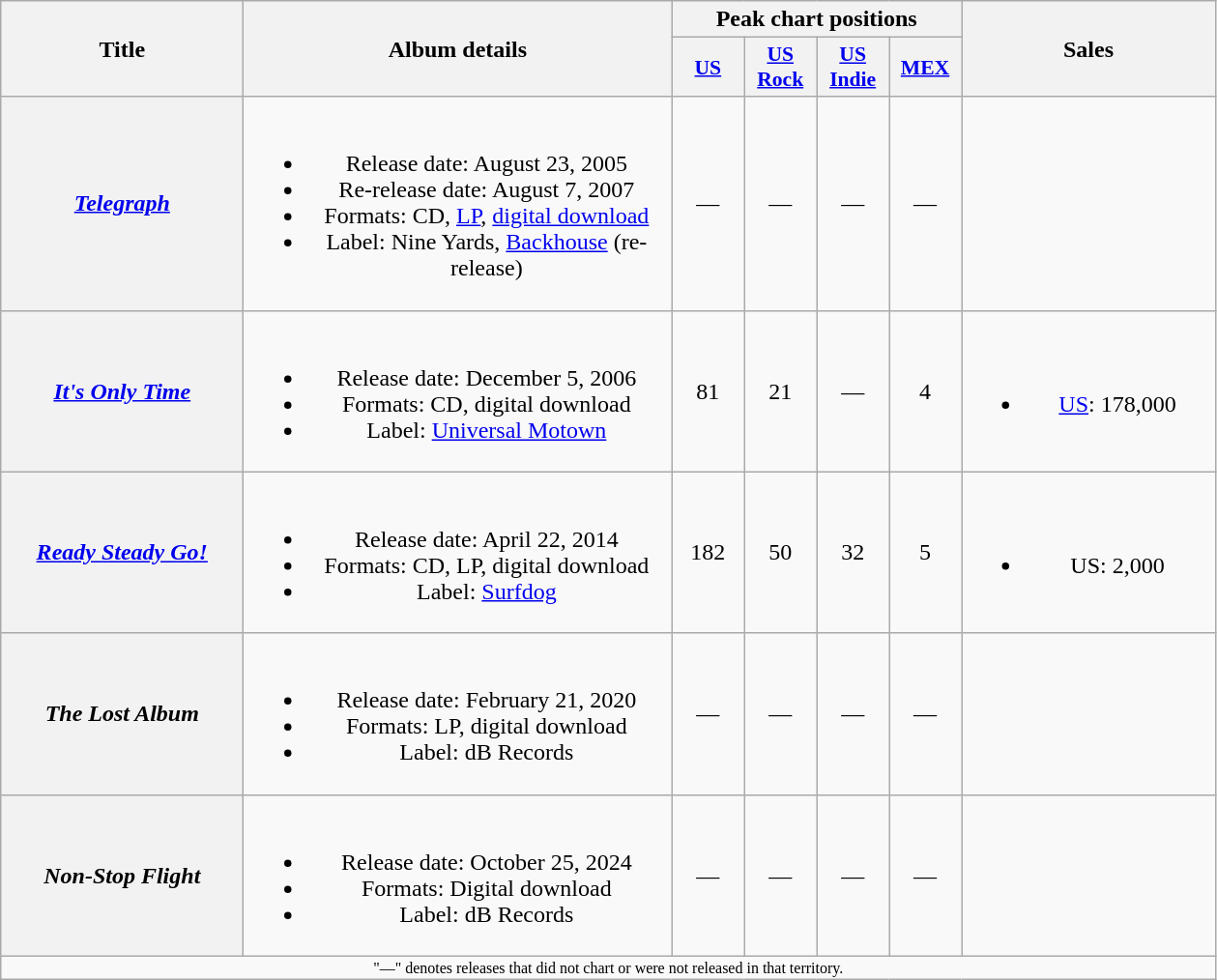<table class="wikitable plainrowheaders" style="text-align:center;">
<tr>
<th rowspan="2" style="width:10em;">Title</th>
<th rowspan="2" style="width:18em;">Album details</th>
<th colspan="4">Peak chart positions</th>
<th scope="col" rowspan="2" style="width:10.5em;">Sales</th>
</tr>
<tr>
<th style="width:3em;font-size:90%"><a href='#'>US</a><br></th>
<th style="width:3em;font-size:90%"><a href='#'>US<br>Rock</a><br></th>
<th style="width:3em;font-size:90%"><a href='#'>US Indie</a><br></th>
<th style="width:3em;font-size:90%"><a href='#'>MEX</a><br></th>
</tr>
<tr>
<th scope="row"><em><a href='#'>Telegraph</a></em></th>
<td><br><ul><li>Release date: August 23, 2005</li><li>Re-release date: August 7, 2007</li><li>Formats: CD, <a href='#'>LP</a>, <a href='#'>digital download</a></li><li>Label: Nine Yards, <a href='#'>Backhouse</a> (re-release)</li></ul></td>
<td>—</td>
<td>—</td>
<td>—</td>
<td>—</td>
<td></td>
</tr>
<tr>
<th scope="row"><em><a href='#'>It's Only Time</a></em></th>
<td><br><ul><li>Release date: December 5, 2006</li><li>Formats: CD, digital download</li><li>Label: <a href='#'>Universal Motown</a></li></ul></td>
<td>81</td>
<td>21</td>
<td>—</td>
<td>4</td>
<td><br><ul><li><a href='#'>US</a>: 178,000</li></ul></td>
</tr>
<tr>
<th scope="row"><em><a href='#'>Ready Steady Go!</a></em></th>
<td><br><ul><li>Release date: April 22, 2014</li><li>Formats: CD, LP, digital download</li><li>Label: <a href='#'>Surfdog</a></li></ul></td>
<td>182</td>
<td>50</td>
<td>32</td>
<td>5</td>
<td><br><ul><li>US: 2,000</li></ul></td>
</tr>
<tr>
<th scope="row"><em>The Lost Album</em></th>
<td><br><ul><li>Release date: February 21, 2020</li><li>Formats: LP, digital download</li><li>Label: dB Records</li></ul></td>
<td>—</td>
<td>—</td>
<td>—</td>
<td>—</td>
<td></td>
</tr>
<tr>
<th scope="row"><em>Non-Stop Flight</em></th>
<td><br><ul><li>Release date: October 25, 2024</li><li>Formats: Digital download</li><li>Label: dB Records</li></ul></td>
<td>—</td>
<td>—</td>
<td>—</td>
<td>—</td>
<td></td>
</tr>
<tr>
<td align="center" colspan="15" style="font-size:8pt">"—" denotes releases that did not chart or were not released in that territory.</td>
</tr>
</table>
